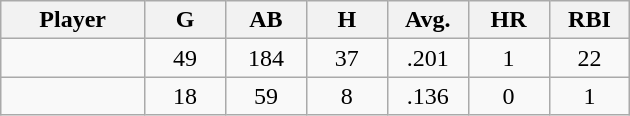<table class="wikitable sortable">
<tr>
<th bgcolor="#DDDDFF" width="16%">Player</th>
<th bgcolor="#DDDDFF" width="9%">G</th>
<th bgcolor="#DDDDFF" width="9%">AB</th>
<th bgcolor="#DDDDFF" width="9%">H</th>
<th bgcolor="#DDDDFF" width="9%">Avg.</th>
<th bgcolor="#DDDDFF" width="9%">HR</th>
<th bgcolor="#DDDDFF" width="9%">RBI</th>
</tr>
<tr align="center">
<td></td>
<td>49</td>
<td>184</td>
<td>37</td>
<td>.201</td>
<td>1</td>
<td>22</td>
</tr>
<tr align="center">
<td></td>
<td>18</td>
<td>59</td>
<td>8</td>
<td>.136</td>
<td>0</td>
<td>1</td>
</tr>
</table>
